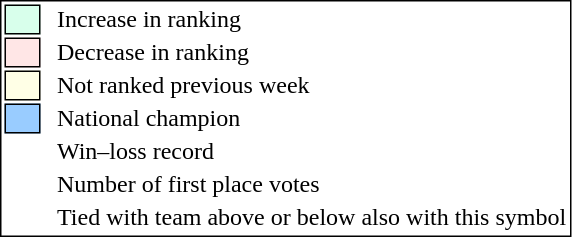<table style="border:1px solid black;">
<tr>
<td style="background:#D8FFEB; width:20px; border:1px solid black;"></td>
<td> </td>
<td>Increase in ranking</td>
</tr>
<tr>
<td style="background:#FFE6E6; width:20px; border:1px solid black;"></td>
<td> </td>
<td>Decrease in ranking</td>
</tr>
<tr>
<td style="background:#FFFFE6; width:20px; border:1px solid black;"></td>
<td> </td>
<td>Not ranked previous week</td>
</tr>
<tr>
<td style="background:#9cf; width:20px; border:1px solid black;"></td>
<td> </td>
<td>National champion</td>
</tr>
<tr>
<td></td>
<td> </td>
<td>Win–loss record</td>
</tr>
<tr>
<td></td>
<td> </td>
<td>Number of first place votes</td>
</tr>
<tr>
<td></td>
<td></td>
<td>Tied with team above or below also with this symbol</td>
</tr>
</table>
